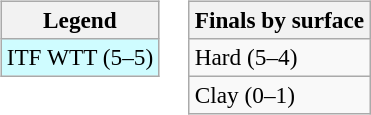<table>
<tr valign=top>
<td><br><table class="wikitable" style=font-size:97%>
<tr>
<th>Legend</th>
</tr>
<tr style="background:#cffcff;">
<td>ITF WTT (5–5)</td>
</tr>
</table>
</td>
<td><br><table class="wikitable" style=font-size:97%>
<tr>
<th>Finals by surface</th>
</tr>
<tr>
<td>Hard (5–4)</td>
</tr>
<tr>
<td>Clay (0–1)</td>
</tr>
</table>
</td>
</tr>
</table>
